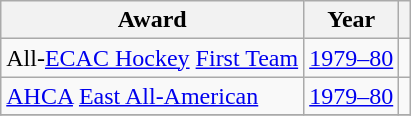<table class="wikitable">
<tr>
<th>Award</th>
<th>Year</th>
<th></th>
</tr>
<tr>
<td>All-<a href='#'>ECAC Hockey</a> <a href='#'>First Team</a></td>
<td><a href='#'>1979–80</a></td>
<td></td>
</tr>
<tr>
<td><a href='#'>AHCA</a> <a href='#'>East All-American</a></td>
<td><a href='#'>1979–80</a></td>
<td></td>
</tr>
<tr>
</tr>
</table>
